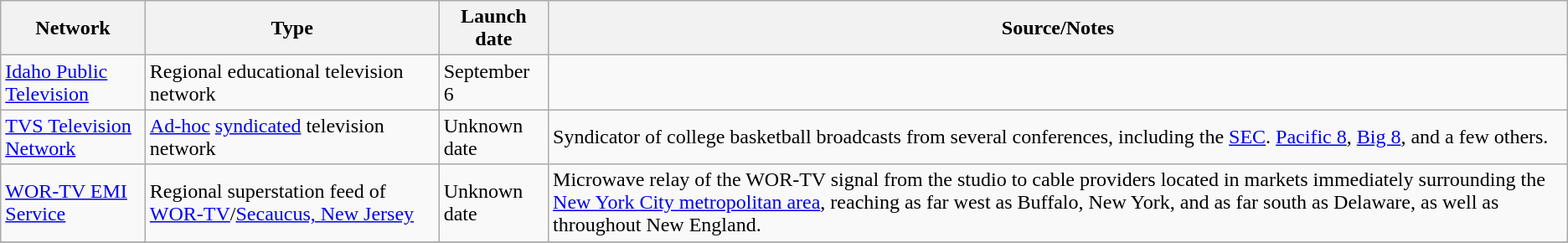<table class="wikitable sortable">
<tr>
<th>Network</th>
<th>Type</th>
<th>Launch date</th>
<th>Source/Notes</th>
</tr>
<tr>
<td><a href='#'>Idaho Public Television</a></td>
<td>Regional educational television network</td>
<td>September 6</td>
<td></td>
</tr>
<tr>
<td><a href='#'>TVS Television Network</a></td>
<td><a href='#'>Ad-hoc</a> <a href='#'>syndicated</a> television network</td>
<td>Unknown date</td>
<td>Syndicator of college basketball broadcasts from several conferences, including the <a href='#'>SEC</a>. <a href='#'>Pacific 8</a>, <a href='#'>Big 8</a>, and a few others.</td>
</tr>
<tr>
<td><a href='#'>WOR-TV EMI Service</a></td>
<td>Regional superstation feed of <a href='#'>WOR-TV</a>/<a href='#'>Secaucus, New Jersey</a></td>
<td>Unknown date</td>
<td>Microwave relay of the WOR-TV signal from the studio to cable providers located in markets immediately surrounding the <a href='#'>New York City metropolitan area</a>, reaching as far west as Buffalo, New York, and as far south as Delaware, as well as throughout New England.</td>
</tr>
<tr>
</tr>
</table>
